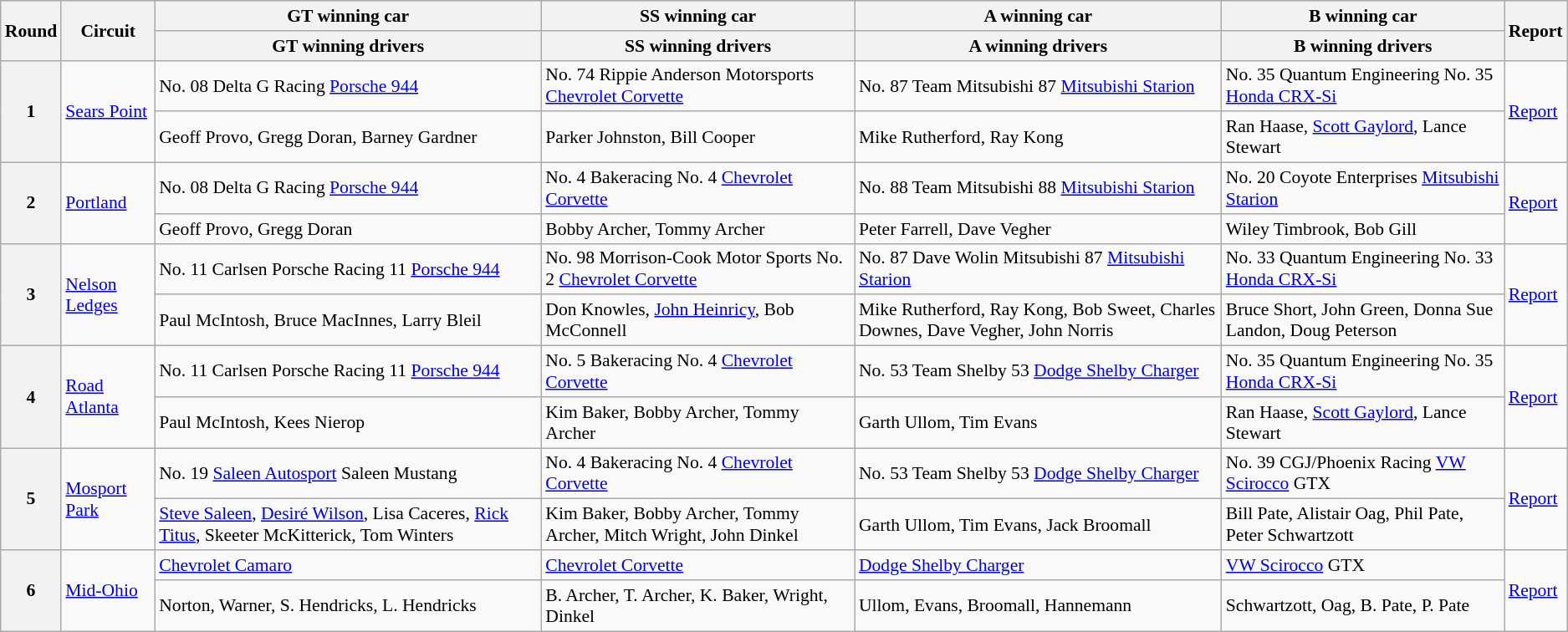<table class="wikitable" style="font-size: 90%;">
<tr>
<th rowspan="2">Round</th>
<th rowspan="2">Circuit</th>
<th>GT winning car</th>
<th>SS winning car</th>
<th>A winning car</th>
<th>B winning car</th>
<th rowspan="2">Report</th>
</tr>
<tr>
<th>GT winning drivers</th>
<th>SS winning drivers</th>
<th>A winning drivers</th>
<th>B winning drivers</th>
</tr>
<tr>
<th rowspan="2">1</th>
<td rowspan="2"><a href='#'>Sears Point</a></td>
<td>No. 08 Delta G Racing <a href='#'>Porsche 944</a></td>
<td>No. 74 Rippie Anderson Motorsports <a href='#'>Chevrolet Corvette</a></td>
<td>No. 87 Team Mitsubishi 87 <a href='#'>Mitsubishi Starion</a></td>
<td>No. 35 Quantum Engineering No. 35 <a href='#'>Honda CRX-Si</a></td>
<td rowspan="2"><a href='#'>Report</a></td>
</tr>
<tr>
<td>Geoff Provo, Gregg Doran, Barney Gardner</td>
<td>Parker Johnston, Bill Cooper</td>
<td>Mike Rutherford, Ray Kong</td>
<td>Ran Haase, <a href='#'>Scott Gaylord</a>, Lance Stewart</td>
</tr>
<tr>
<th rowspan="2">2</th>
<td rowspan="2"><a href='#'>Portland</a></td>
<td>No. 08 Delta G Racing <a href='#'>Porsche 944</a></td>
<td>No. 4 Bakeracing No. 4 <a href='#'>Chevrolet Corvette</a></td>
<td>No. 88 Team Mitsubishi 88 <a href='#'>Mitsubishi Starion</a></td>
<td>No. 20 Coyote Enterprises <a href='#'>Mitsubishi Starion</a></td>
<td rowspan="2"><a href='#'>Report</a></td>
</tr>
<tr>
<td>Geoff Provo, Gregg Doran</td>
<td>Bobby Archer, Tommy Archer</td>
<td>Peter Farrell, Dave Vegher</td>
<td>Wiley Timbrook, Bob Gill</td>
</tr>
<tr>
<th rowspan="2">3</th>
<td rowspan="2"><a href='#'>Nelson Ledges</a></td>
<td>No. 11 Carlsen Porsche Racing 11 <a href='#'>Porsche 944</a></td>
<td>No. 98 Morrison-Cook Motor Sports No. 2 <a href='#'>Chevrolet Corvette</a></td>
<td>No. 87 Dave Wolin Mitsubishi 87 <a href='#'>Mitsubishi Starion</a></td>
<td>No. 33 Quantum Engineering No. 33 <a href='#'>Honda CRX-Si</a></td>
<td rowspan="2"><a href='#'>Report</a></td>
</tr>
<tr>
<td>Paul McIntosh, Bruce MacInnes, Larry Bleil</td>
<td>Don Knowles, <a href='#'>John Heinricy</a>, Bob McConnell</td>
<td>Mike Rutherford, Ray Kong, Bob Sweet, Charles Downes, Dave Vegher, John Norris</td>
<td>Bruce Short, John Green, Donna Sue Landon, Doug Peterson</td>
</tr>
<tr>
<th rowspan="2">4</th>
<td rowspan="2"><a href='#'>Road Atlanta</a></td>
<td>No. 11 Carlsen Porsche Racing 11 <a href='#'>Porsche 944</a></td>
<td>No. 5 Bakeracing No. 4 <a href='#'>Chevrolet Corvette</a></td>
<td>No. 53 Team Shelby 53 <a href='#'>Dodge Shelby Charger</a></td>
<td>No. 35 Quantum Engineering No. 35 <a href='#'>Honda CRX-Si</a></td>
<td rowspan="2"><a href='#'>Report</a></td>
</tr>
<tr>
<td>Paul McIntosh, Kees Nierop</td>
<td>Kim Baker, Bobby Archer, Tommy Archer</td>
<td>Garth Ullom, Tim Evans</td>
<td>Ran Haase, <a href='#'>Scott Gaylord</a>, Lance Stewart</td>
</tr>
<tr>
<th rowspan="2">5</th>
<td rowspan="2"><a href='#'>Mosport Park</a></td>
<td>No. 19 <a href='#'>Saleen Autosport</a> Saleen Mustang</td>
<td>No. 4 Bakeracing No. 4 <a href='#'>Chevrolet Corvette</a></td>
<td>No. 53 Team Shelby 53 <a href='#'>Dodge Shelby Charger</a></td>
<td>No. 39 CGJ/Phoenix Racing <a href='#'>VW Scirocco</a> GTX</td>
<td rowspan="2"><a href='#'>Report</a></td>
</tr>
<tr>
<td><a href='#'>Steve Saleen</a>, <a href='#'>Desiré Wilson</a>, Lisa Caceres, <a href='#'>Rick Titus</a>, Skeeter McKitterick, Tom Winters</td>
<td>Kim Baker, Bobby Archer, Tommy Archer, Mitch Wright, John Dinkel</td>
<td>Garth Ullom, Tim Evans, Jack Broomall</td>
<td>Bill Pate, Alistair Oag, Phil Pate, Peter Schwartzott</td>
</tr>
<tr>
<th rowspan="2">6</th>
<td rowspan="2"><a href='#'>Mid-Ohio</a></td>
<td><a href='#'>Chevrolet Camaro</a></td>
<td><a href='#'>Chevrolet Corvette</a></td>
<td><a href='#'>Dodge Shelby Charger</a></td>
<td><a href='#'>VW Scirocco</a> GTX</td>
<td rowspan="2"><a href='#'>Report</a></td>
</tr>
<tr>
<td>Norton, Warner, S. Hendricks, L. Hendricks</td>
<td>B. Archer, T. Archer, K. Baker, Wright, Dinkel</td>
<td>Ullom, Evans, Broomall, Hannemann</td>
<td>Schwartzott, Oag, B. Pate, P. Pate</td>
</tr>
</table>
